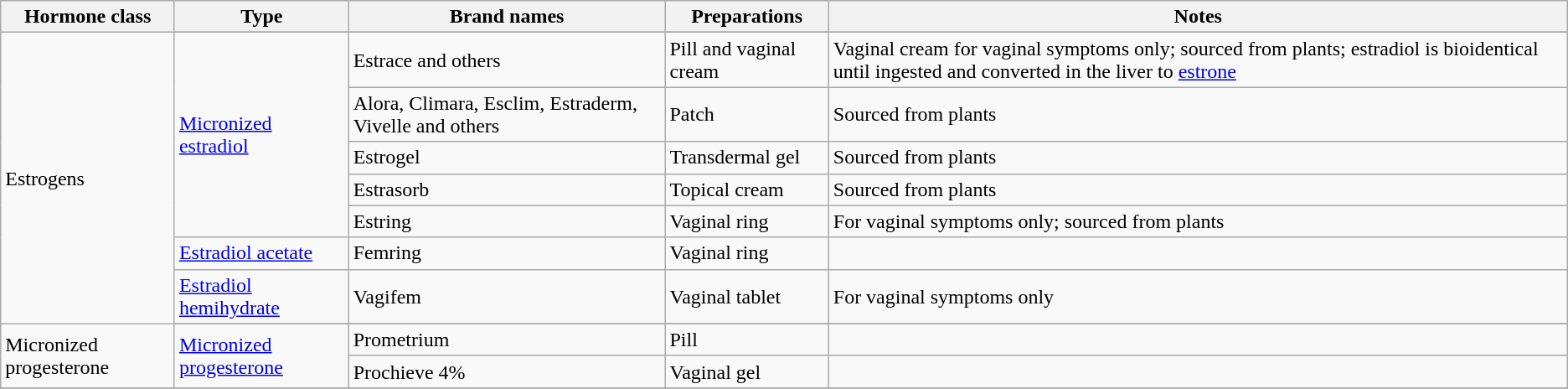<table class = "wikitable">
<tr>
<th>Hormone class</th>
<th>Type</th>
<th>Brand names</th>
<th>Preparations</th>
<th>Notes</th>
</tr>
<tr>
<td rowspan = 9>Estrogens</td>
</tr>
<tr>
<td rowspan = 6 align = left><a href='#'>Micronized</a> <a href='#'>estradiol</a></td>
</tr>
<tr>
<td>Estrace and others</td>
<td align = left>Pill and vaginal cream</td>
<td>Vaginal cream for vaginal symptoms only; sourced from plants; estradiol is bioidentical until ingested and converted in the liver to <a href='#'>estrone</a></td>
</tr>
<tr>
<td>Alora, Climara, Esclim, Estraderm, Vivelle and others</td>
<td>Patch</td>
<td>Sourced from plants</td>
</tr>
<tr>
<td>Estrogel</td>
<td>Transdermal gel</td>
<td>Sourced from plants</td>
</tr>
<tr>
<td>Estrasorb</td>
<td>Topical cream</td>
<td>Sourced from plants</td>
</tr>
<tr>
<td>Estring</td>
<td>Vaginal ring</td>
<td>For vaginal symptoms only; sourced from plants</td>
</tr>
<tr>
<td><a href='#'>Estradiol acetate</a></td>
<td>Femring</td>
<td>Vaginal ring</td>
</tr>
<tr>
<td><a href='#'>Estradiol hemihydrate</a></td>
<td>Vagifem</td>
<td>Vaginal tablet</td>
<td>For vaginal symptoms only</td>
</tr>
<tr>
<td rowspan = 3 align = left>Micronized progesterone</td>
</tr>
<tr>
<td rowspan = 2><a href='#'>Micronized</a> <a href='#'>progesterone</a></td>
<td>Prometrium</td>
<td>Pill</td>
<td></td>
</tr>
<tr>
<td>Prochieve 4%</td>
<td>Vaginal gel</td>
<td></td>
</tr>
<tr>
</tr>
</table>
